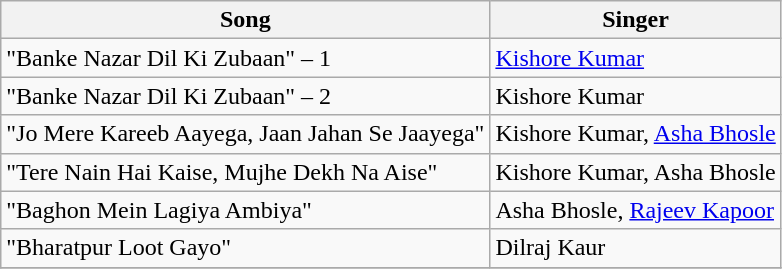<table class="wikitable">
<tr>
<th>Song</th>
<th>Singer</th>
</tr>
<tr>
<td>"Banke Nazar Dil Ki Zubaan" – 1</td>
<td><a href='#'>Kishore Kumar</a></td>
</tr>
<tr>
<td>"Banke Nazar Dil Ki Zubaan" – 2</td>
<td>Kishore Kumar</td>
</tr>
<tr>
<td>"Jo Mere Kareeb Aayega, Jaan Jahan Se Jaayega"</td>
<td>Kishore Kumar, <a href='#'>Asha Bhosle</a></td>
</tr>
<tr>
<td>"Tere Nain Hai Kaise, Mujhe Dekh Na Aise"</td>
<td>Kishore Kumar, Asha Bhosle</td>
</tr>
<tr>
<td>"Baghon Mein Lagiya Ambiya"</td>
<td>Asha Bhosle, <a href='#'>Rajeev Kapoor</a></td>
</tr>
<tr>
<td>"Bharatpur Loot Gayo"</td>
<td>Dilraj Kaur</td>
</tr>
<tr>
</tr>
</table>
